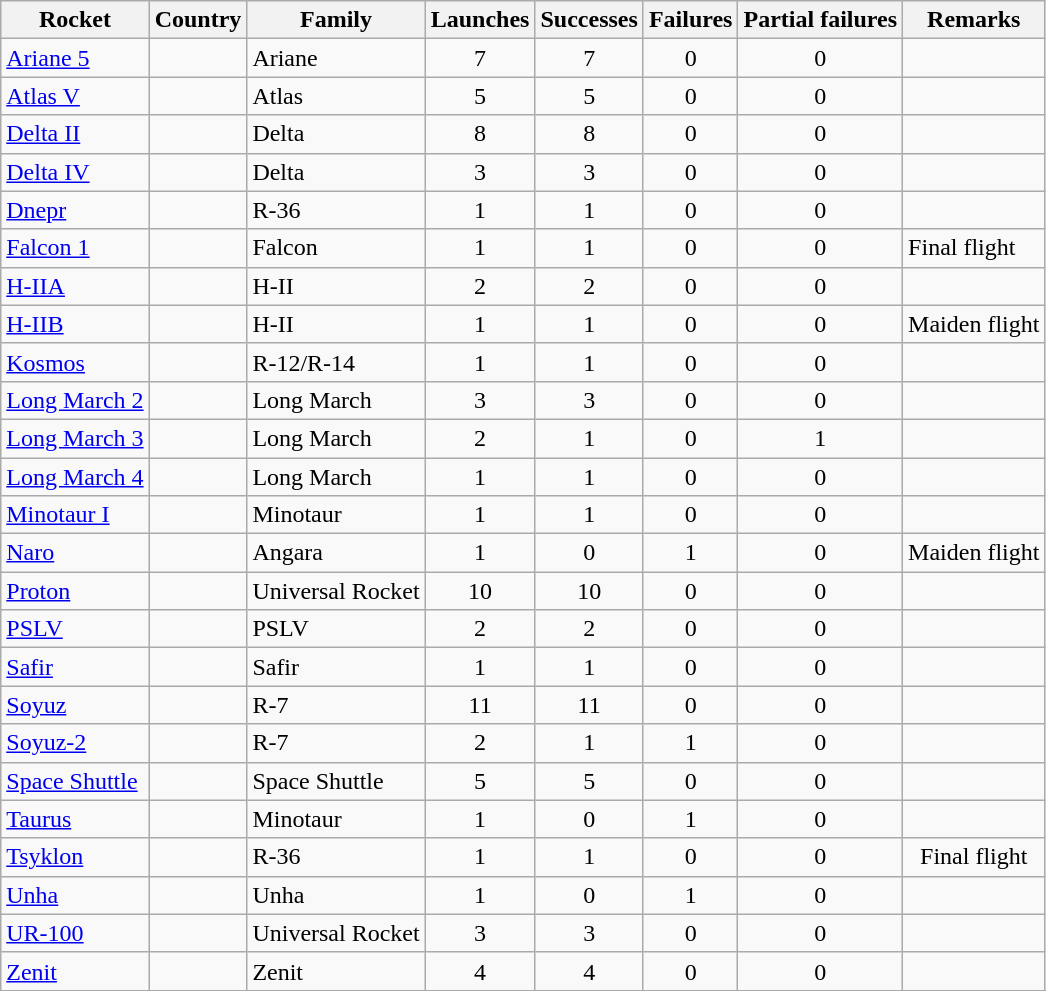<table class="wikitable sortable collapsible collapsed" style=text-align:center>
<tr>
<th>Rocket</th>
<th>Country</th>
<th>Family</th>
<th>Launches</th>
<th>Successes</th>
<th>Failures</th>
<th>Partial failures</th>
<th>Remarks</th>
</tr>
<tr>
<td align=left><a href='#'>Ariane 5</a></td>
<td align=left></td>
<td align=left>Ariane</td>
<td>7</td>
<td>7</td>
<td>0</td>
<td>0</td>
<td></td>
</tr>
<tr>
<td align=left><a href='#'>Atlas V</a></td>
<td align=left></td>
<td align=left>Atlas</td>
<td>5</td>
<td>5</td>
<td>0</td>
<td>0</td>
<td></td>
</tr>
<tr>
<td align=left><a href='#'>Delta II</a></td>
<td align=left></td>
<td align=left>Delta</td>
<td>8</td>
<td>8</td>
<td>0</td>
<td>0</td>
<td></td>
</tr>
<tr>
<td align=left><a href='#'>Delta IV</a></td>
<td align=left></td>
<td align=left>Delta</td>
<td>3</td>
<td>3</td>
<td>0</td>
<td>0</td>
<td></td>
</tr>
<tr>
<td align=left><a href='#'>Dnepr</a></td>
<td align=left></td>
<td align=left>R-36</td>
<td>1</td>
<td>1</td>
<td>0</td>
<td>0</td>
<td></td>
</tr>
<tr>
<td align=left><a href='#'>Falcon 1</a></td>
<td align=left></td>
<td align=left>Falcon</td>
<td>1</td>
<td>1</td>
<td>0</td>
<td>0</td>
<td align=left>Final flight</td>
</tr>
<tr>
<td align=left><a href='#'>H-IIA</a></td>
<td align=left></td>
<td align=left>H-II</td>
<td>2</td>
<td>2</td>
<td>0</td>
<td>0</td>
<td></td>
</tr>
<tr>
<td align=left><a href='#'>H-IIB</a></td>
<td align=left></td>
<td align=left>H-II</td>
<td>1</td>
<td>1</td>
<td>0</td>
<td>0</td>
<td align=left>Maiden flight</td>
</tr>
<tr>
<td align=left><a href='#'>Kosmos</a></td>
<td align=left></td>
<td align=left>R-12/R-14</td>
<td>1</td>
<td>1</td>
<td>0</td>
<td>0</td>
<td></td>
</tr>
<tr>
<td align=left><a href='#'>Long March 2</a></td>
<td align=left></td>
<td align=left>Long March</td>
<td>3</td>
<td>3</td>
<td>0</td>
<td>0</td>
<td></td>
</tr>
<tr>
<td align=left><a href='#'>Long March 3</a></td>
<td align=left></td>
<td align=left>Long March</td>
<td>2</td>
<td>1</td>
<td>0</td>
<td>1</td>
<td></td>
</tr>
<tr>
<td align=left><a href='#'>Long March 4</a></td>
<td align=left></td>
<td align=left>Long March</td>
<td>1</td>
<td>1</td>
<td>0</td>
<td>0</td>
<td></td>
</tr>
<tr>
<td align=left><a href='#'>Minotaur I</a></td>
<td align=left></td>
<td align=left>Minotaur</td>
<td>1</td>
<td>1</td>
<td>0</td>
<td>0</td>
<td></td>
</tr>
<tr>
<td align=left><a href='#'>Naro</a></td>
<td align=left><br></td>
<td align=left>Angara</td>
<td>1</td>
<td>0</td>
<td>1</td>
<td>0</td>
<td align=left>Maiden flight</td>
</tr>
<tr>
<td align=left><a href='#'>Proton</a></td>
<td align=left></td>
<td align=left>Universal Rocket</td>
<td>10</td>
<td>10</td>
<td>0</td>
<td>0</td>
<td></td>
</tr>
<tr>
<td align=left><a href='#'>PSLV</a></td>
<td align=left></td>
<td align=left>PSLV</td>
<td>2</td>
<td>2</td>
<td>0</td>
<td>0</td>
<td></td>
</tr>
<tr>
<td align=left><a href='#'>Safir</a></td>
<td align=left></td>
<td align=left>Safir</td>
<td>1</td>
<td>1</td>
<td>0</td>
<td>0</td>
<td></td>
</tr>
<tr>
<td align=left><a href='#'>Soyuz</a></td>
<td align=left></td>
<td align=left>R-7</td>
<td>11</td>
<td>11</td>
<td>0</td>
<td>0</td>
<td></td>
</tr>
<tr>
<td align=left><a href='#'>Soyuz-2</a></td>
<td align=left></td>
<td align=left>R-7</td>
<td>2</td>
<td>1</td>
<td>1</td>
<td>0</td>
<td></td>
</tr>
<tr>
<td align=left><a href='#'>Space Shuttle</a></td>
<td align=left></td>
<td align=left>Space Shuttle</td>
<td>5</td>
<td>5</td>
<td>0</td>
<td>0</td>
<td></td>
</tr>
<tr>
<td align=left><a href='#'>Taurus</a></td>
<td align=left></td>
<td align=left>Minotaur</td>
<td>1</td>
<td>0</td>
<td>1</td>
<td>0</td>
<td></td>
</tr>
<tr>
<td align=left><a href='#'>Tsyklon</a></td>
<td align=left></td>
<td align=left>R-36</td>
<td>1</td>
<td>1</td>
<td>0</td>
<td>0</td>
<td>Final flight</td>
</tr>
<tr>
<td align=left><a href='#'>Unha</a></td>
<td align=left></td>
<td align=left>Unha</td>
<td>1</td>
<td>0</td>
<td>1</td>
<td>0</td>
<td></td>
</tr>
<tr>
<td align=left><a href='#'>UR-100</a></td>
<td align=left></td>
<td align=left>Universal Rocket</td>
<td>3</td>
<td>3</td>
<td>0</td>
<td>0</td>
<td></td>
</tr>
<tr>
<td align=left><a href='#'>Zenit</a></td>
<td align=left></td>
<td align=left>Zenit</td>
<td>4</td>
<td>4</td>
<td>0</td>
<td>0</td>
<td></td>
</tr>
<tr>
</tr>
</table>
